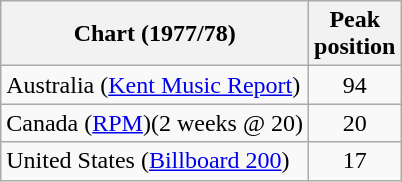<table class="wikitable">
<tr>
<th>Chart (1977/78)</th>
<th>Peak<br>position</th>
</tr>
<tr>
<td>Australia (<a href='#'>Kent Music Report</a>)</td>
<td style="text-align:center;">94</td>
</tr>
<tr>
<td>Canada (<a href='#'>RPM</a>)(2 weeks @ 20)</td>
<td style="text-align:center;">20</td>
</tr>
<tr>
<td>United States (<a href='#'>Billboard 200</a>)</td>
<td style="text-align:center;">17</td>
</tr>
</table>
